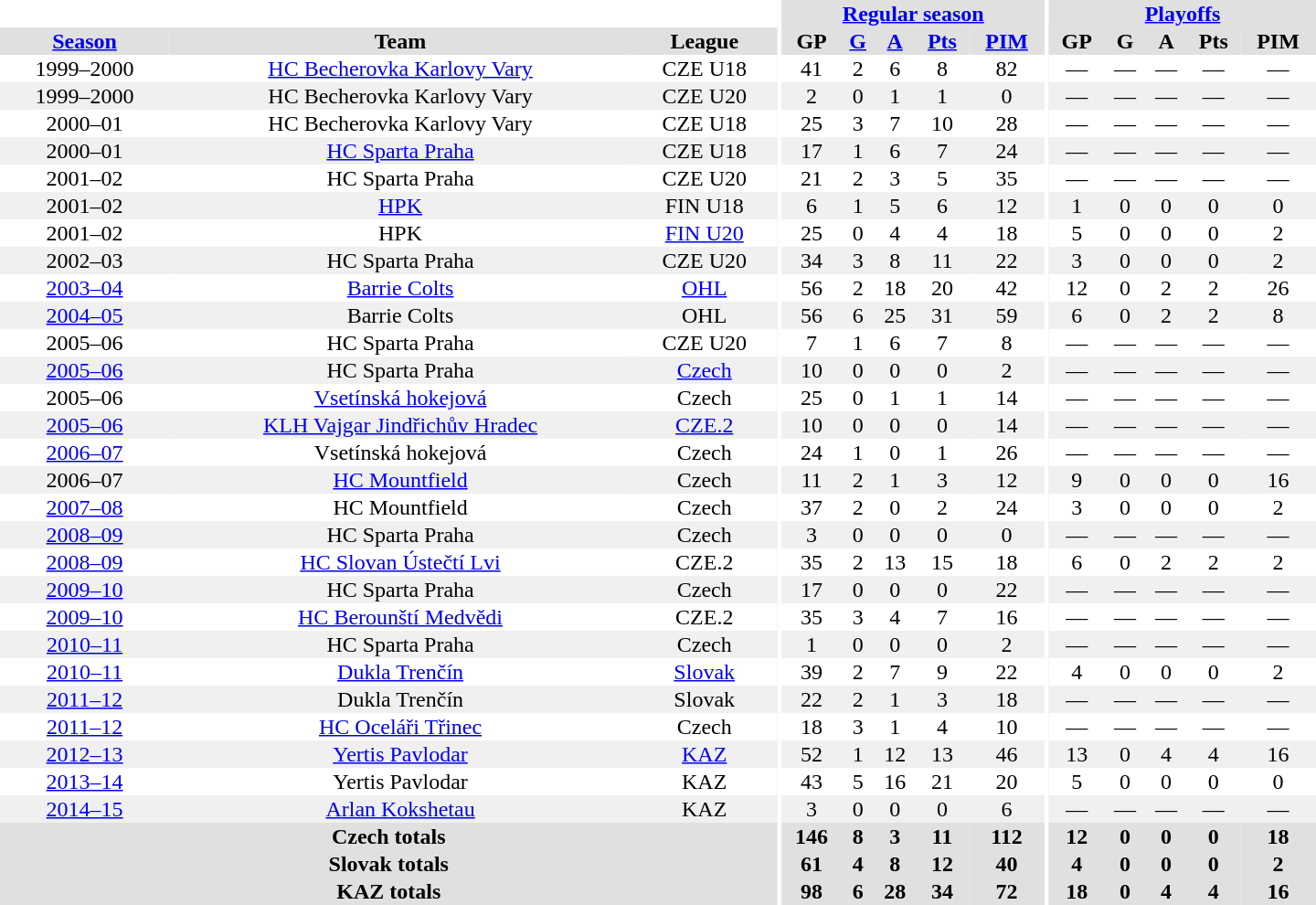<table border="0" cellpadding="1" cellspacing="0" style="text-align:center; width:60em">
<tr bgcolor="#e0e0e0">
<th colspan="3" bgcolor="#ffffff"></th>
<th rowspan="99" bgcolor="#ffffff"></th>
<th colspan="5"><a href='#'>Regular season</a></th>
<th rowspan="99" bgcolor="#ffffff"></th>
<th colspan="5"><a href='#'>Playoffs</a></th>
</tr>
<tr bgcolor="#e0e0e0">
<th><a href='#'>Season</a></th>
<th>Team</th>
<th>League</th>
<th>GP</th>
<th><a href='#'>G</a></th>
<th><a href='#'>A</a></th>
<th><a href='#'>Pts</a></th>
<th><a href='#'>PIM</a></th>
<th>GP</th>
<th>G</th>
<th>A</th>
<th>Pts</th>
<th>PIM</th>
</tr>
<tr>
<td>1999–2000</td>
<td><a href='#'>HC Becherovka Karlovy Vary</a></td>
<td>CZE U18</td>
<td>41</td>
<td>2</td>
<td>6</td>
<td>8</td>
<td>82</td>
<td>—</td>
<td>—</td>
<td>—</td>
<td>—</td>
<td>—</td>
</tr>
<tr bgcolor="#f0f0f0">
<td>1999–2000</td>
<td>HC Becherovka Karlovy Vary</td>
<td>CZE U20</td>
<td>2</td>
<td>0</td>
<td>1</td>
<td>1</td>
<td>0</td>
<td>—</td>
<td>—</td>
<td>—</td>
<td>—</td>
<td>—</td>
</tr>
<tr>
<td>2000–01</td>
<td>HC Becherovka Karlovy Vary</td>
<td>CZE U18</td>
<td>25</td>
<td>3</td>
<td>7</td>
<td>10</td>
<td>28</td>
<td>—</td>
<td>—</td>
<td>—</td>
<td>—</td>
<td>—</td>
</tr>
<tr bgcolor="#f0f0f0">
<td>2000–01</td>
<td><a href='#'>HC Sparta Praha</a></td>
<td>CZE U18</td>
<td>17</td>
<td>1</td>
<td>6</td>
<td>7</td>
<td>24</td>
<td>—</td>
<td>—</td>
<td>—</td>
<td>—</td>
<td>—</td>
</tr>
<tr>
<td>2001–02</td>
<td>HC Sparta Praha</td>
<td>CZE U20</td>
<td>21</td>
<td>2</td>
<td>3</td>
<td>5</td>
<td>35</td>
<td>—</td>
<td>—</td>
<td>—</td>
<td>—</td>
<td>—</td>
</tr>
<tr bgcolor="#f0f0f0">
<td>2001–02</td>
<td><a href='#'>HPK</a></td>
<td>FIN U18</td>
<td>6</td>
<td>1</td>
<td>5</td>
<td>6</td>
<td>12</td>
<td>1</td>
<td>0</td>
<td>0</td>
<td>0</td>
<td>0</td>
</tr>
<tr>
<td>2001–02</td>
<td>HPK</td>
<td><a href='#'>FIN U20</a></td>
<td>25</td>
<td>0</td>
<td>4</td>
<td>4</td>
<td>18</td>
<td>5</td>
<td>0</td>
<td>0</td>
<td>0</td>
<td>2</td>
</tr>
<tr bgcolor="#f0f0f0">
<td>2002–03</td>
<td>HC Sparta Praha</td>
<td>CZE U20</td>
<td>34</td>
<td>3</td>
<td>8</td>
<td>11</td>
<td>22</td>
<td>3</td>
<td>0</td>
<td>0</td>
<td>0</td>
<td>2</td>
</tr>
<tr>
<td><a href='#'>2003–04</a></td>
<td><a href='#'>Barrie Colts</a></td>
<td><a href='#'>OHL</a></td>
<td>56</td>
<td>2</td>
<td>18</td>
<td>20</td>
<td>42</td>
<td>12</td>
<td>0</td>
<td>2</td>
<td>2</td>
<td>26</td>
</tr>
<tr bgcolor="#f0f0f0">
<td><a href='#'>2004–05</a></td>
<td>Barrie Colts</td>
<td>OHL</td>
<td>56</td>
<td>6</td>
<td>25</td>
<td>31</td>
<td>59</td>
<td>6</td>
<td>0</td>
<td>2</td>
<td>2</td>
<td>8</td>
</tr>
<tr>
<td>2005–06</td>
<td>HC Sparta Praha</td>
<td>CZE U20</td>
<td>7</td>
<td>1</td>
<td>6</td>
<td>7</td>
<td>8</td>
<td>—</td>
<td>—</td>
<td>—</td>
<td>—</td>
<td>—</td>
</tr>
<tr bgcolor="#f0f0f0">
<td><a href='#'>2005–06</a></td>
<td>HC Sparta Praha</td>
<td><a href='#'>Czech</a></td>
<td>10</td>
<td>0</td>
<td>0</td>
<td>0</td>
<td>2</td>
<td>—</td>
<td>—</td>
<td>—</td>
<td>—</td>
<td>—</td>
</tr>
<tr>
<td>2005–06</td>
<td><a href='#'>Vsetínská hokejová</a></td>
<td>Czech</td>
<td>25</td>
<td>0</td>
<td>1</td>
<td>1</td>
<td>14</td>
<td>—</td>
<td>—</td>
<td>—</td>
<td>—</td>
<td>—</td>
</tr>
<tr bgcolor="#f0f0f0">
<td><a href='#'>2005–06</a></td>
<td><a href='#'>KLH Vajgar Jindřichův Hradec</a></td>
<td><a href='#'>CZE.2</a></td>
<td>10</td>
<td>0</td>
<td>0</td>
<td>0</td>
<td>14</td>
<td>—</td>
<td>—</td>
<td>—</td>
<td>—</td>
<td>—</td>
</tr>
<tr>
<td><a href='#'>2006–07</a></td>
<td>Vsetínská hokejová</td>
<td>Czech</td>
<td>24</td>
<td>1</td>
<td>0</td>
<td>1</td>
<td>26</td>
<td>—</td>
<td>—</td>
<td>—</td>
<td>—</td>
<td>—</td>
</tr>
<tr bgcolor="#f0f0f0">
<td>2006–07</td>
<td><a href='#'>HC Mountfield</a></td>
<td>Czech</td>
<td>11</td>
<td>2</td>
<td>1</td>
<td>3</td>
<td>12</td>
<td>9</td>
<td>0</td>
<td>0</td>
<td>0</td>
<td>16</td>
</tr>
<tr>
<td><a href='#'>2007–08</a></td>
<td>HC Mountfield</td>
<td>Czech</td>
<td>37</td>
<td>2</td>
<td>0</td>
<td>2</td>
<td>24</td>
<td>3</td>
<td>0</td>
<td>0</td>
<td>0</td>
<td>2</td>
</tr>
<tr bgcolor="#f0f0f0">
<td><a href='#'>2008–09</a></td>
<td>HC Sparta Praha</td>
<td>Czech</td>
<td>3</td>
<td>0</td>
<td>0</td>
<td>0</td>
<td>0</td>
<td>—</td>
<td>—</td>
<td>—</td>
<td>—</td>
<td>—</td>
</tr>
<tr>
<td><a href='#'>2008–09</a></td>
<td><a href='#'>HC Slovan Ústečtí Lvi</a></td>
<td>CZE.2</td>
<td>35</td>
<td>2</td>
<td>13</td>
<td>15</td>
<td>18</td>
<td>6</td>
<td>0</td>
<td>2</td>
<td>2</td>
<td>2</td>
</tr>
<tr bgcolor="#f0f0f0">
<td><a href='#'>2009–10</a></td>
<td>HC Sparta Praha</td>
<td>Czech</td>
<td>17</td>
<td>0</td>
<td>0</td>
<td>0</td>
<td>22</td>
<td>—</td>
<td>—</td>
<td>—</td>
<td>—</td>
<td>—</td>
</tr>
<tr>
<td><a href='#'>2009–10</a></td>
<td><a href='#'>HC Berounští Medvědi</a></td>
<td>CZE.2</td>
<td>35</td>
<td>3</td>
<td>4</td>
<td>7</td>
<td>16</td>
<td>—</td>
<td>—</td>
<td>—</td>
<td>—</td>
<td>—</td>
</tr>
<tr bgcolor="#f0f0f0">
<td><a href='#'>2010–11</a></td>
<td>HC Sparta Praha</td>
<td>Czech</td>
<td>1</td>
<td>0</td>
<td>0</td>
<td>0</td>
<td>2</td>
<td>—</td>
<td>—</td>
<td>—</td>
<td>—</td>
<td>—</td>
</tr>
<tr>
<td><a href='#'>2010–11</a></td>
<td><a href='#'>Dukla Trenčín</a></td>
<td><a href='#'>Slovak</a></td>
<td>39</td>
<td>2</td>
<td>7</td>
<td>9</td>
<td>22</td>
<td>4</td>
<td>0</td>
<td>0</td>
<td>0</td>
<td>2</td>
</tr>
<tr bgcolor="#f0f0f0">
<td><a href='#'>2011–12</a></td>
<td>Dukla Trenčín</td>
<td>Slovak</td>
<td>22</td>
<td>2</td>
<td>1</td>
<td>3</td>
<td>18</td>
<td>—</td>
<td>—</td>
<td>—</td>
<td>—</td>
<td>—</td>
</tr>
<tr>
<td><a href='#'>2011–12</a></td>
<td><a href='#'>HC Oceláři Třinec</a></td>
<td>Czech</td>
<td>18</td>
<td>3</td>
<td>1</td>
<td>4</td>
<td>10</td>
<td>—</td>
<td>—</td>
<td>—</td>
<td>—</td>
<td>—</td>
</tr>
<tr bgcolor="#f0f0f0">
<td><a href='#'>2012–13</a></td>
<td><a href='#'>Yertis Pavlodar</a></td>
<td><a href='#'>KAZ</a></td>
<td>52</td>
<td>1</td>
<td>12</td>
<td>13</td>
<td>46</td>
<td>13</td>
<td>0</td>
<td>4</td>
<td>4</td>
<td>16</td>
</tr>
<tr>
<td><a href='#'>2013–14</a></td>
<td>Yertis Pavlodar</td>
<td>KAZ</td>
<td>43</td>
<td>5</td>
<td>16</td>
<td>21</td>
<td>20</td>
<td>5</td>
<td>0</td>
<td>0</td>
<td>0</td>
<td>0</td>
</tr>
<tr bgcolor="#f0f0f0">
<td><a href='#'>2014–15</a></td>
<td><a href='#'>Arlan Kokshetau</a></td>
<td>KAZ</td>
<td>3</td>
<td>0</td>
<td>0</td>
<td>0</td>
<td>6</td>
<td>—</td>
<td>—</td>
<td>—</td>
<td>—</td>
<td>—</td>
</tr>
<tr bgcolor="#e0e0e0">
<th colspan="3">Czech totals</th>
<th>146</th>
<th>8</th>
<th>3</th>
<th>11</th>
<th>112</th>
<th>12</th>
<th>0</th>
<th>0</th>
<th>0</th>
<th>18</th>
</tr>
<tr bgcolor="#e0e0e0">
<th colspan="3">Slovak totals</th>
<th>61</th>
<th>4</th>
<th>8</th>
<th>12</th>
<th>40</th>
<th>4</th>
<th>0</th>
<th>0</th>
<th>0</th>
<th>2</th>
</tr>
<tr bgcolor="#e0e0e0">
<th colspan="3">KAZ totals</th>
<th>98</th>
<th>6</th>
<th>28</th>
<th>34</th>
<th>72</th>
<th>18</th>
<th>0</th>
<th>4</th>
<th>4</th>
<th>16</th>
</tr>
</table>
